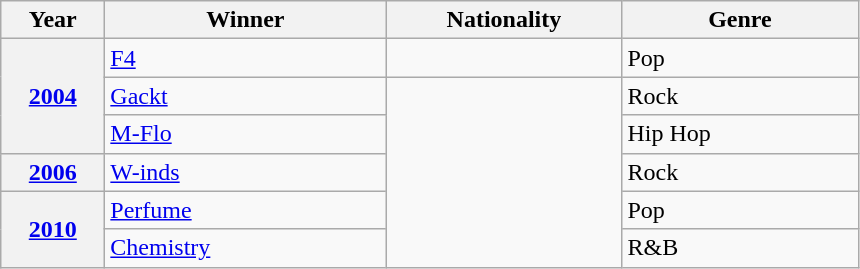<table class="wikitable plainrowheaders">
<tr>
<th width="62">Year</th>
<th width="180">Winner</th>
<th width="150">Nationality</th>
<th width="150">Genre</th>
</tr>
<tr>
<th scope="row" style="text-align:center" rowspan=3><a href='#'>2004</a></th>
<td><a href='#'>F4</a></td>
<td></td>
<td>Pop</td>
</tr>
<tr>
<td><a href='#'>Gackt</a></td>
<td rowspan="5"></td>
<td>Rock</td>
</tr>
<tr>
<td><a href='#'>M-Flo</a></td>
<td>Hip Hop</td>
</tr>
<tr>
<th scope="row" style="text-align:center"><a href='#'>2006</a></th>
<td><a href='#'>W-inds</a></td>
<td>Rock</td>
</tr>
<tr>
<th scope="row" style="text-align:center" rowspan=2><a href='#'>2010</a></th>
<td><a href='#'>Perfume</a></td>
<td>Pop</td>
</tr>
<tr>
<td><a href='#'>Chemistry</a></td>
<td>R&B</td>
</tr>
</table>
